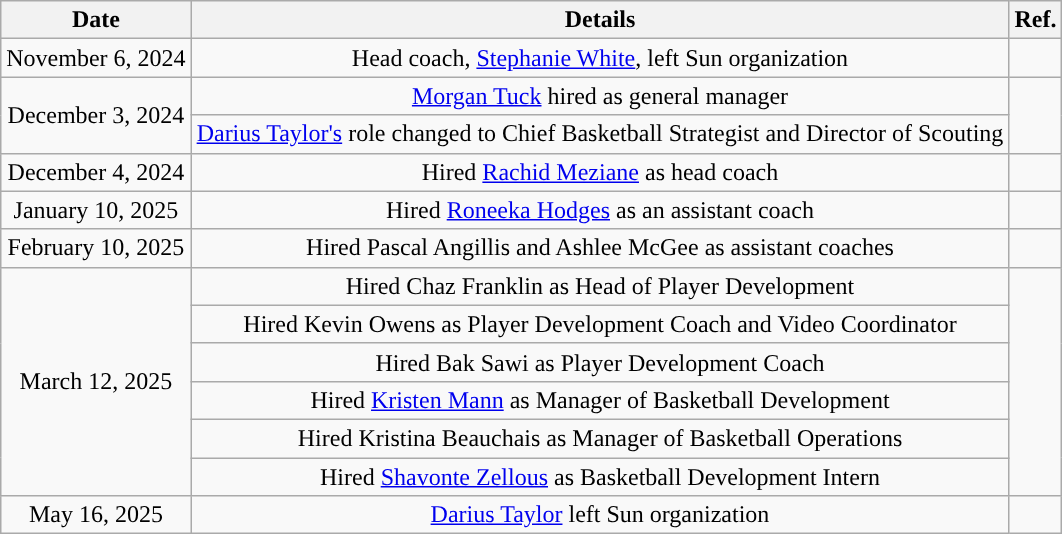<table class="wikitable sortable sortable" style="text-align: center">
<tr>
<th>Date</th>
<th>Details</th>
<th>Ref.</th>
</tr>
<tr>
<td>November 6, 2024</td>
<td>Head coach, <a href='#'>Stephanie White</a>, left Sun organization</td>
<td></td>
</tr>
<tr>
<td rowspan=2>December 3, 2024</td>
<td><a href='#'>Morgan Tuck</a> hired as general manager</td>
<td rowspan=2></td>
</tr>
<tr>
<td><a href='#'>Darius Taylor's</a> role changed to Chief Basketball Strategist and Director of Scouting</td>
</tr>
<tr>
<td>December 4, 2024</td>
<td>Hired <a href='#'>Rachid Meziane</a> as head coach</td>
<td></td>
</tr>
<tr>
<td>January 10, 2025</td>
<td>Hired <a href='#'>Roneeka Hodges</a> as an assistant coach</td>
<td></td>
</tr>
<tr>
<td>February 10, 2025</td>
<td>Hired Pascal Angillis and Ashlee McGee as assistant coaches</td>
<td></td>
</tr>
<tr>
<td rowspan=6>March 12, 2025</td>
<td>Hired Chaz Franklin as Head of Player Development</td>
<td rowspan=6></td>
</tr>
<tr>
<td>Hired Kevin Owens as Player Development Coach and Video Coordinator</td>
</tr>
<tr>
<td>Hired Bak Sawi as Player Development Coach</td>
</tr>
<tr>
<td>Hired <a href='#'>Kristen Mann</a> as Manager of Basketball Development</td>
</tr>
<tr>
<td>Hired Kristina Beauchais as Manager of Basketball Operations</td>
</tr>
<tr>
<td>Hired <a href='#'>Shavonte Zellous</a> as Basketball Development Intern</td>
</tr>
<tr>
<td>May 16, 2025</td>
<td><a href='#'>Darius Taylor</a> left Sun organization</td>
<td></td>
</tr>
</table>
